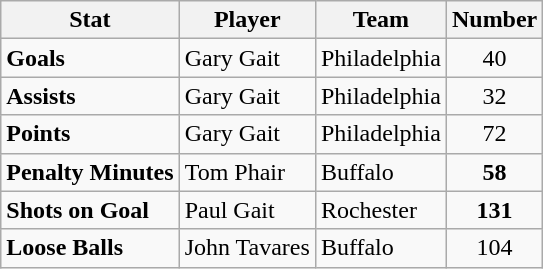<table class="wikitable">
<tr>
<th>Stat</th>
<th>Player</th>
<th>Team</th>
<th>Number</th>
</tr>
<tr>
<td><strong>Goals</strong></td>
<td>Gary Gait</td>
<td>Philadelphia</td>
<td align="center">40</td>
</tr>
<tr>
<td><strong>Assists</strong></td>
<td>Gary Gait</td>
<td>Philadelphia</td>
<td align="center">32</td>
</tr>
<tr>
<td><strong>Points</strong></td>
<td>Gary Gait</td>
<td>Philadelphia</td>
<td align="center">72</td>
</tr>
<tr>
<td><strong>Penalty Minutes</strong></td>
<td>Tom Phair</td>
<td>Buffalo</td>
<td align="center"><strong>58</strong></td>
</tr>
<tr>
<td><strong>Shots on Goal</strong></td>
<td>Paul Gait</td>
<td>Rochester</td>
<td align="center"><strong>131</strong></td>
</tr>
<tr>
<td><strong>Loose Balls</strong></td>
<td>John Tavares</td>
<td>Buffalo</td>
<td align="center">104</td>
</tr>
</table>
